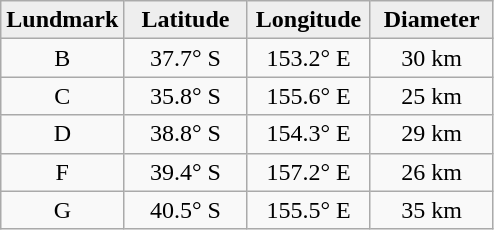<table class="wikitable">
<tr>
<th width="25%" style="background:#eeeeee;">Lundmark</th>
<th width="25%" style="background:#eeeeee;">Latitude</th>
<th width="25%" style="background:#eeeeee;">Longitude</th>
<th width="25%" style="background:#eeeeee;">Diameter</th>
</tr>
<tr>
<td align="center">B</td>
<td align="center">37.7° S</td>
<td align="center">153.2° E</td>
<td align="center">30 km</td>
</tr>
<tr>
<td align="center">C</td>
<td align="center">35.8° S</td>
<td align="center">155.6° E</td>
<td align="center">25 km</td>
</tr>
<tr>
<td align="center">D</td>
<td align="center">38.8° S</td>
<td align="center">154.3° E</td>
<td align="center">29 km</td>
</tr>
<tr>
<td align="center">F</td>
<td align="center">39.4° S</td>
<td align="center">157.2° E</td>
<td align="center">26 km</td>
</tr>
<tr>
<td align="center">G</td>
<td align="center">40.5° S</td>
<td align="center">155.5° E</td>
<td align="center">35 km</td>
</tr>
</table>
